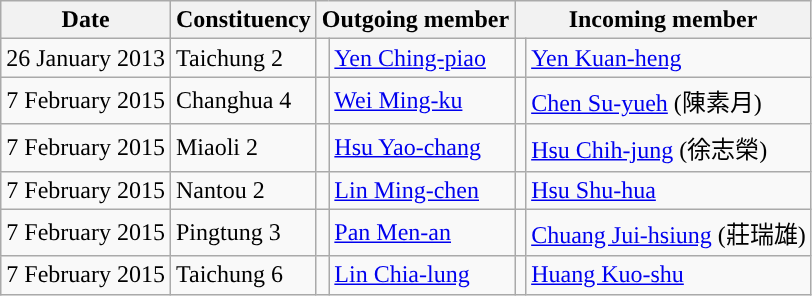<table class="wikitable">
<tr>
<th>Date</th>
<th>Constituency</th>
<th colspan="2">Outgoing member</th>
<th colspan="2">Incoming member</th>
</tr>
<tr>
<td>26 January 2013</td>
<td>Taichung 2</td>
<td style="background:"></td>
<td><a href='#'>Yen Ching-piao</a></td>
<td style="background:"></td>
<td><a href='#'>Yen Kuan-heng</a></td>
</tr>
<tr>
<td>7 February 2015</td>
<td>Changhua 4</td>
<td style="background:"></td>
<td><a href='#'>Wei Ming-ku</a></td>
<td style="background:"></td>
<td><a href='#'>Chen Su-yueh</a> (陳素月)</td>
</tr>
<tr>
<td>7 February 2015</td>
<td>Miaoli 2</td>
<td style="background:"></td>
<td><a href='#'>Hsu Yao-chang</a></td>
<td style="background:"></td>
<td><a href='#'>Hsu Chih-jung</a> (徐志榮)</td>
</tr>
<tr>
<td>7 February 2015</td>
<td>Nantou 2</td>
<td style="background:"></td>
<td><a href='#'>Lin Ming-chen</a></td>
<td style="background:"></td>
<td><a href='#'>Hsu Shu-hua</a></td>
</tr>
<tr>
<td>7 February 2015</td>
<td>Pingtung 3</td>
<td style="background:"></td>
<td><a href='#'>Pan Men-an</a></td>
<td style="background:"></td>
<td><a href='#'>Chuang Jui-hsiung</a> (莊瑞雄)</td>
</tr>
<tr>
<td>7 February 2015</td>
<td>Taichung 6</td>
<td style="background:"></td>
<td><a href='#'>Lin Chia-lung</a></td>
<td style="background:"></td>
<td><a href='#'>Huang Kuo-shu</a></td>
</tr>
</table>
